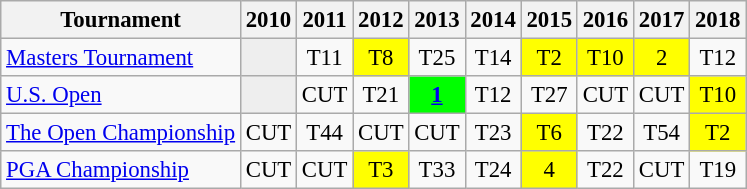<table class="wikitable" style="font-size:95%;text-align:center;">
<tr>
<th>Tournament</th>
<th>2010</th>
<th>2011</th>
<th>2012</th>
<th>2013</th>
<th>2014</th>
<th>2015</th>
<th>2016</th>
<th>2017</th>
<th>2018</th>
</tr>
<tr>
<td align=left><a href='#'>Masters Tournament</a></td>
<td style="background:#eeeeee;"></td>
<td>T11</td>
<td style="background:yellow;">T8</td>
<td>T25</td>
<td>T14</td>
<td style="background:yellow;">T2</td>
<td style="background:yellow;">T10</td>
<td style="background:yellow;">2</td>
<td>T12</td>
</tr>
<tr>
<td align=left><a href='#'>U.S. Open</a></td>
<td style="background:#eeeeee;"></td>
<td>CUT</td>
<td>T21</td>
<td style="background:lime;"><strong><a href='#'>1</a></strong></td>
<td>T12</td>
<td>T27</td>
<td>CUT</td>
<td>CUT</td>
<td style="background:yellow;">T10</td>
</tr>
<tr>
<td align=left><a href='#'>The Open Championship</a></td>
<td>CUT</td>
<td>T44</td>
<td>CUT</td>
<td>CUT</td>
<td>T23</td>
<td style="background:yellow;">T6</td>
<td>T22</td>
<td>T54</td>
<td style="background:yellow;">T2</td>
</tr>
<tr>
<td align=left><a href='#'>PGA Championship</a></td>
<td>CUT</td>
<td>CUT</td>
<td style="background:yellow;">T3</td>
<td>T33</td>
<td>T24</td>
<td style="background:yellow;">4</td>
<td>T22</td>
<td>CUT</td>
<td>T19</td>
</tr>
</table>
